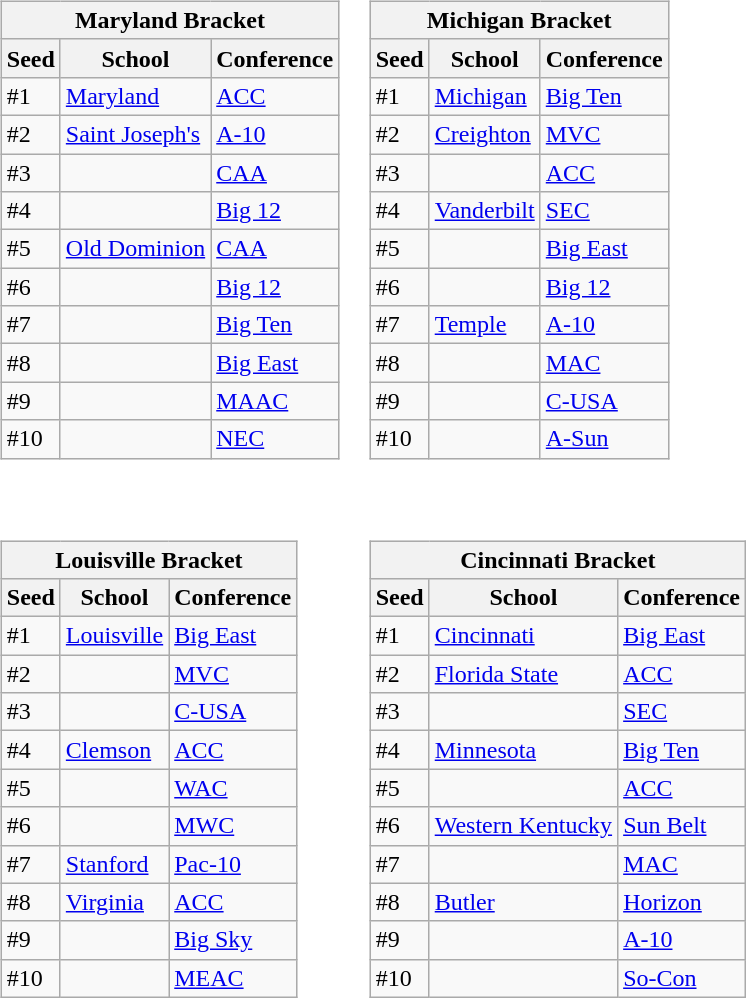<table>
<tr>
<td valign=top><br><table class="wikitable">
<tr>
<th colspan="3">Maryland Bracket</th>
</tr>
<tr>
<th>Seed</th>
<th>School</th>
<th>Conference</th>
</tr>
<tr>
<td>#1</td>
<td><a href='#'>Maryland</a></td>
<td><a href='#'>ACC</a></td>
</tr>
<tr>
<td>#2</td>
<td><a href='#'>Saint Joseph's</a></td>
<td><a href='#'>A-10</a></td>
</tr>
<tr>
<td>#3</td>
<td></td>
<td><a href='#'>CAA</a></td>
</tr>
<tr>
<td>#4</td>
<td></td>
<td><a href='#'>Big 12</a></td>
</tr>
<tr>
<td>#5</td>
<td><a href='#'>Old Dominion</a></td>
<td><a href='#'>CAA</a></td>
</tr>
<tr>
<td>#6</td>
<td></td>
<td><a href='#'>Big 12</a></td>
</tr>
<tr>
<td>#7</td>
<td></td>
<td><a href='#'>Big Ten</a></td>
</tr>
<tr>
<td>#8</td>
<td></td>
<td><a href='#'>Big East</a></td>
</tr>
<tr>
<td>#9</td>
<td></td>
<td><a href='#'>MAAC</a></td>
</tr>
<tr>
<td>#10</td>
<td></td>
<td><a href='#'>NEC</a></td>
</tr>
</table>
</td>
<td valign=top><br><table class="wikitable">
<tr>
<th colspan="3">Michigan Bracket</th>
</tr>
<tr>
<th>Seed</th>
<th>School</th>
<th>Conference</th>
</tr>
<tr>
<td>#1</td>
<td><a href='#'>Michigan</a></td>
<td><a href='#'>Big Ten</a></td>
</tr>
<tr>
<td>#2</td>
<td><a href='#'>Creighton</a></td>
<td><a href='#'>MVC</a></td>
</tr>
<tr>
<td>#3</td>
<td></td>
<td><a href='#'>ACC</a></td>
</tr>
<tr>
<td>#4</td>
<td><a href='#'>Vanderbilt</a></td>
<td><a href='#'>SEC</a></td>
</tr>
<tr>
<td>#5</td>
<td></td>
<td><a href='#'>Big East</a></td>
</tr>
<tr>
<td>#6</td>
<td></td>
<td><a href='#'>Big 12</a></td>
</tr>
<tr>
<td>#7</td>
<td><a href='#'>Temple</a></td>
<td><a href='#'>A-10</a></td>
</tr>
<tr>
<td>#8</td>
<td></td>
<td><a href='#'>MAC</a></td>
</tr>
<tr>
<td>#9</td>
<td></td>
<td><a href='#'>C-USA</a></td>
</tr>
<tr>
<td>#10</td>
<td></td>
<td><a href='#'>A-Sun</a></td>
</tr>
</table>
</td>
</tr>
<tr>
<td valign=top><br><table class="wikitable">
<tr>
<th colspan="3">Louisville Bracket</th>
</tr>
<tr>
<th>Seed</th>
<th>School</th>
<th>Conference</th>
</tr>
<tr>
<td>#1</td>
<td><a href='#'>Louisville</a></td>
<td><a href='#'>Big East</a></td>
</tr>
<tr>
<td>#2</td>
<td></td>
<td><a href='#'>MVC</a></td>
</tr>
<tr>
<td>#3</td>
<td></td>
<td><a href='#'>C-USA</a></td>
</tr>
<tr>
<td>#4</td>
<td><a href='#'>Clemson</a></td>
<td><a href='#'>ACC</a></td>
</tr>
<tr>
<td>#5</td>
<td></td>
<td><a href='#'>WAC</a></td>
</tr>
<tr>
<td>#6</td>
<td></td>
<td><a href='#'>MWC</a></td>
</tr>
<tr>
<td>#7</td>
<td><a href='#'>Stanford</a></td>
<td><a href='#'>Pac-10</a></td>
</tr>
<tr>
<td>#8</td>
<td><a href='#'>Virginia</a></td>
<td><a href='#'>ACC</a></td>
</tr>
<tr>
<td>#9</td>
<td></td>
<td><a href='#'>Big Sky</a></td>
</tr>
<tr>
<td>#10</td>
<td></td>
<td><a href='#'>MEAC</a></td>
</tr>
</table>
</td>
<td valign=top><br><table class="wikitable">
<tr>
<th colspan="3">Cincinnati Bracket</th>
</tr>
<tr>
<th>Seed</th>
<th>School</th>
<th>Conference</th>
</tr>
<tr>
<td>#1</td>
<td><a href='#'>Cincinnati</a></td>
<td><a href='#'>Big East</a></td>
</tr>
<tr>
<td>#2</td>
<td><a href='#'>Florida State</a></td>
<td><a href='#'>ACC</a></td>
</tr>
<tr>
<td>#3</td>
<td></td>
<td><a href='#'>SEC</a></td>
</tr>
<tr>
<td>#4</td>
<td><a href='#'>Minnesota</a></td>
<td><a href='#'>Big Ten</a></td>
</tr>
<tr>
<td>#5</td>
<td></td>
<td><a href='#'>ACC</a></td>
</tr>
<tr>
<td>#6</td>
<td><a href='#'>Western Kentucky</a></td>
<td><a href='#'>Sun Belt</a></td>
</tr>
<tr>
<td>#7</td>
<td></td>
<td><a href='#'>MAC</a></td>
</tr>
<tr>
<td>#8</td>
<td><a href='#'>Butler</a></td>
<td><a href='#'>Horizon</a></td>
</tr>
<tr>
<td>#9</td>
<td></td>
<td><a href='#'>A-10</a></td>
</tr>
<tr>
<td>#10</td>
<td></td>
<td><a href='#'>So-Con</a></td>
</tr>
</table>
</td>
</tr>
</table>
